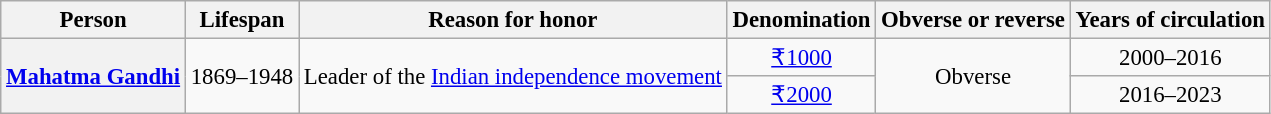<table class="wikitable" style="font-size:95%; text-align:center;">
<tr>
<th>Person</th>
<th>Lifespan</th>
<th>Reason for honor</th>
<th>Denomination</th>
<th>Obverse or reverse</th>
<th>Years of circulation</th>
</tr>
<tr>
<th rowspan="2"><a href='#'>Mahatma Gandhi</a></th>
<td rowspan="2">1869–1948</td>
<td rowspan="2">Leader of the <a href='#'>Indian independence movement</a></td>
<td><a href='#'>₹1000</a></td>
<td rowspan="2">Obverse</td>
<td>2000–2016</td>
</tr>
<tr>
<td><a href='#'>₹2000</a></td>
<td>2016–2023</td>
</tr>
</table>
